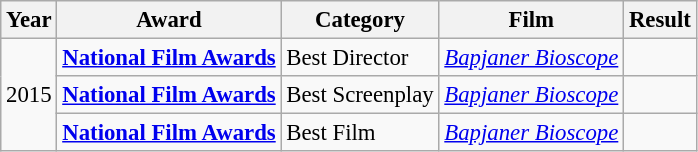<table class="wikitable" style="font-size: 95%;">
<tr>
<th>Year</th>
<th>Award</th>
<th>Category</th>
<th>Film</th>
<th>Result</th>
</tr>
<tr>
<td rowspan="3">2015</td>
<td><strong><a href='#'>National Film Awards</a></strong></td>
<td>Best Director</td>
<td><em><a href='#'>Bapjaner Bioscope</a></em></td>
<td></td>
</tr>
<tr>
<td><strong><a href='#'>National Film Awards</a></strong></td>
<td>Best Screenplay</td>
<td><em><a href='#'>Bapjaner Bioscope</a></em></td>
<td></td>
</tr>
<tr>
<td><strong><a href='#'>National Film Awards</a></strong></td>
<td>Best Film</td>
<td><em><a href='#'>Bapjaner Bioscope</a></em></td>
<td></td>
</tr>
</table>
